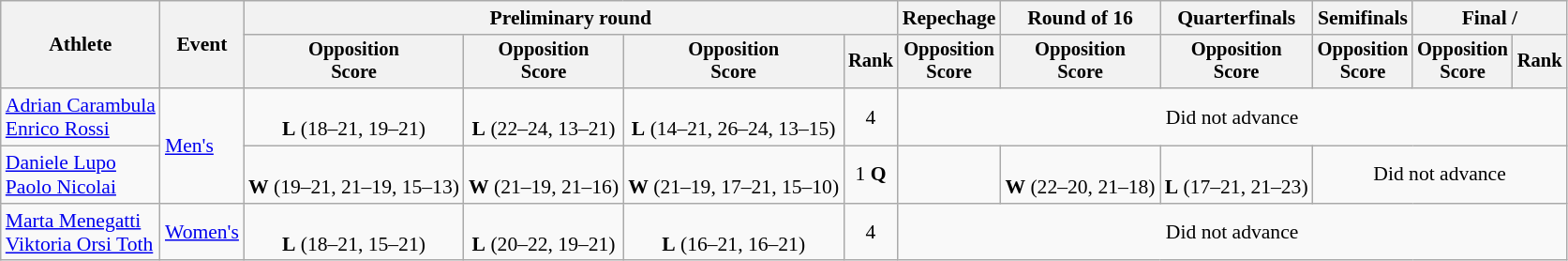<table class=wikitable style="font-size:90%">
<tr>
<th rowspan=2>Athlete</th>
<th rowspan=2>Event</th>
<th colspan=4>Preliminary round</th>
<th>Repechage</th>
<th>Round of 16</th>
<th>Quarterfinals</th>
<th>Semifinals</th>
<th colspan=2>Final / </th>
</tr>
<tr style=font-size:95%>
<th>Opposition<br>Score</th>
<th>Opposition<br>Score</th>
<th>Opposition<br>Score</th>
<th>Rank</th>
<th>Opposition<br>Score</th>
<th>Opposition<br>Score</th>
<th>Opposition<br>Score</th>
<th>Opposition<br>Score</th>
<th>Opposition<br>Score</th>
<th>Rank</th>
</tr>
<tr align=center>
<td align=left><a href='#'>Adrian Carambula</a><br><a href='#'>Enrico Rossi</a></td>
<td align=left rowspan=2><a href='#'>Men's</a></td>
<td><br><strong>L</strong> (18–21, 19–21)</td>
<td><br><strong>L</strong> (22–24, 13–21)</td>
<td><br><strong>L</strong> (14–21, 26–24, 13–15)</td>
<td>4</td>
<td colspan=6>Did not advance</td>
</tr>
<tr align=center>
<td align=left><a href='#'>Daniele Lupo</a><br><a href='#'>Paolo Nicolai</a></td>
<td><br><strong>W</strong> (19–21, 21–19, 15–13)</td>
<td><br><strong>W</strong> (21–19, 21–16)</td>
<td><br><strong>W</strong> (21–19, 17–21, 15–10)</td>
<td>1 <strong>Q</strong></td>
<td></td>
<td><br><strong>W</strong> (22–20, 21–18)</td>
<td><br><strong>L</strong> (17–21, 21–23)</td>
<td colspan=3>Did not advance</td>
</tr>
<tr align=center>
<td align=left><a href='#'>Marta Menegatti</a><br><a href='#'>Viktoria Orsi Toth</a></td>
<td align=left><a href='#'>Women's</a></td>
<td><br><strong>L</strong> (18–21, 15–21)</td>
<td><br><strong>L</strong> (20–22, 19–21)</td>
<td><br><strong>L</strong> (16–21, 16–21)</td>
<td>4</td>
<td colspan=6>Did not advance</td>
</tr>
</table>
